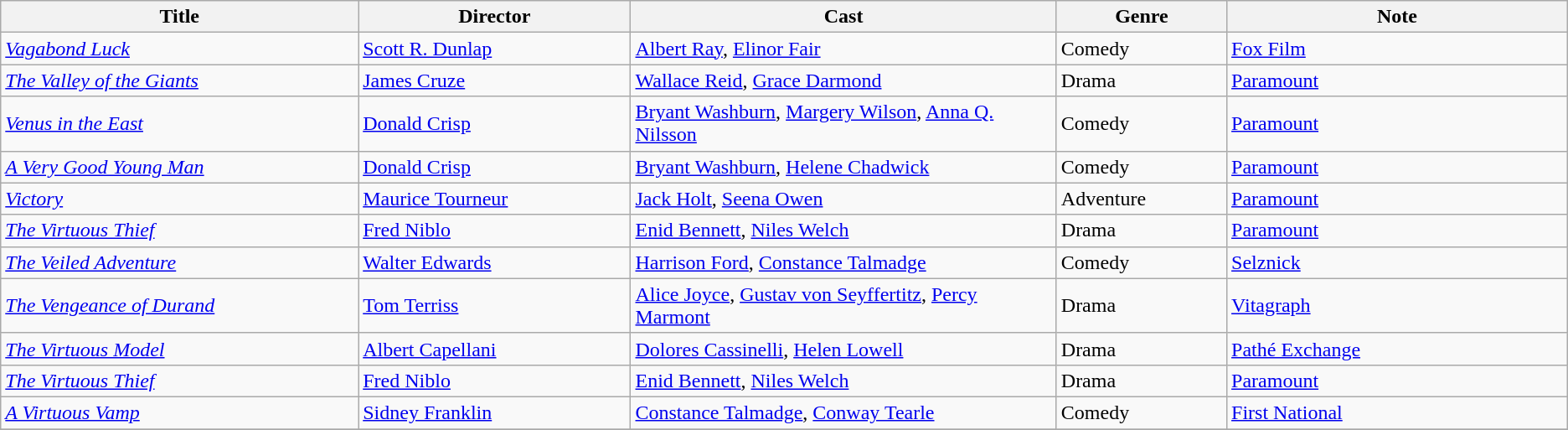<table class="wikitable">
<tr>
<th style="width:21%;">Title</th>
<th style="width:16%;">Director</th>
<th style="width:25%;">Cast</th>
<th style="width:10%;">Genre</th>
<th style="width:20%;">Note</th>
</tr>
<tr>
<td><em><a href='#'>Vagabond Luck</a></em></td>
<td><a href='#'>Scott R. Dunlap</a></td>
<td><a href='#'>Albert Ray</a>, <a href='#'>Elinor Fair</a></td>
<td>Comedy</td>
<td><a href='#'>Fox Film</a></td>
</tr>
<tr>
<td><em><a href='#'>The Valley of the Giants</a></em></td>
<td><a href='#'>James Cruze</a></td>
<td><a href='#'>Wallace Reid</a>, <a href='#'>Grace Darmond</a></td>
<td>Drama</td>
<td><a href='#'>Paramount</a></td>
</tr>
<tr>
<td><em><a href='#'>Venus in the East</a></em></td>
<td><a href='#'>Donald Crisp</a></td>
<td><a href='#'>Bryant Washburn</a>, <a href='#'>Margery Wilson</a>, <a href='#'>Anna Q. Nilsson</a></td>
<td>Comedy</td>
<td><a href='#'>Paramount</a></td>
</tr>
<tr>
<td><em><a href='#'>A Very Good Young Man</a></em></td>
<td><a href='#'>Donald Crisp</a></td>
<td><a href='#'>Bryant Washburn</a>, <a href='#'>Helene Chadwick</a></td>
<td>Comedy</td>
<td><a href='#'>Paramount</a></td>
</tr>
<tr>
<td><em><a href='#'>Victory</a></em></td>
<td><a href='#'>Maurice Tourneur</a></td>
<td><a href='#'>Jack Holt</a>, <a href='#'>Seena Owen</a></td>
<td>Adventure</td>
<td><a href='#'>Paramount</a></td>
</tr>
<tr>
<td><em><a href='#'>The Virtuous Thief</a></em></td>
<td><a href='#'>Fred Niblo</a></td>
<td><a href='#'>Enid Bennett</a>, <a href='#'>Niles Welch</a></td>
<td>Drama</td>
<td><a href='#'>Paramount</a></td>
</tr>
<tr>
<td><em><a href='#'>The Veiled Adventure</a></em></td>
<td><a href='#'>Walter Edwards</a></td>
<td><a href='#'>Harrison Ford</a>, <a href='#'>Constance Talmadge</a></td>
<td>Comedy</td>
<td><a href='#'>Selznick</a></td>
</tr>
<tr>
<td><em><a href='#'>The Vengeance of Durand</a></em></td>
<td><a href='#'>Tom Terriss</a></td>
<td><a href='#'>Alice Joyce</a>, <a href='#'>Gustav von Seyffertitz</a>, <a href='#'>Percy Marmont</a></td>
<td>Drama</td>
<td><a href='#'>Vitagraph</a></td>
</tr>
<tr>
<td><em><a href='#'>The Virtuous Model</a></em></td>
<td><a href='#'>Albert Capellani</a></td>
<td><a href='#'>Dolores Cassinelli</a>, <a href='#'>Helen Lowell</a></td>
<td>Drama</td>
<td><a href='#'>Pathé Exchange</a></td>
</tr>
<tr>
<td><em><a href='#'>The Virtuous Thief</a></em></td>
<td><a href='#'>Fred Niblo</a></td>
<td><a href='#'>Enid Bennett</a>, <a href='#'>Niles Welch</a></td>
<td>Drama</td>
<td><a href='#'>Paramount</a></td>
</tr>
<tr>
<td><em><a href='#'>A Virtuous Vamp</a></em></td>
<td><a href='#'>Sidney Franklin</a></td>
<td><a href='#'>Constance Talmadge</a>, <a href='#'>Conway Tearle</a></td>
<td>Comedy</td>
<td><a href='#'>First National</a></td>
</tr>
<tr>
</tr>
</table>
